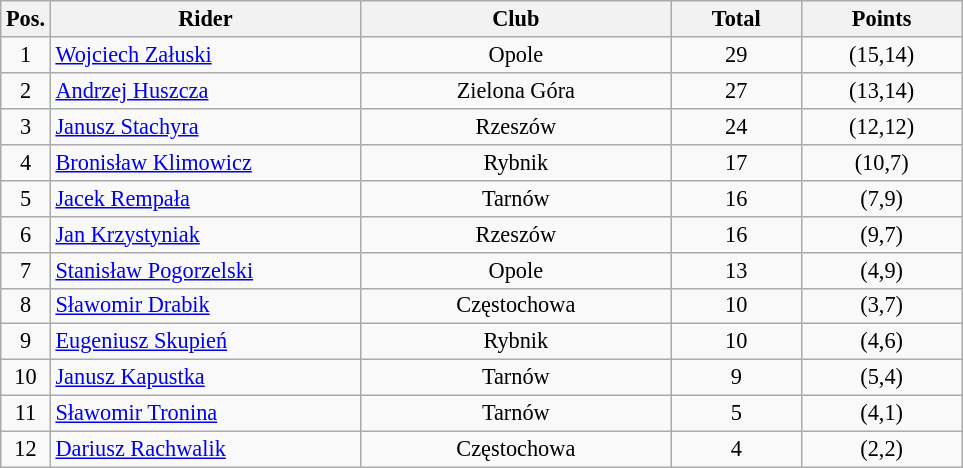<table class=wikitable style="font-size:93%;">
<tr>
<th width=25px>Pos.</th>
<th width=200px>Rider</th>
<th width=200px>Club</th>
<th width=80px>Total</th>
<th width=100px>Points</th>
</tr>
<tr align=center>
<td>1</td>
<td align=left><a href='#'>Wojciech Załuski</a></td>
<td>Opole</td>
<td>29</td>
<td>(15,14)</td>
</tr>
<tr align=center>
<td>2</td>
<td align=left><a href='#'>Andrzej Huszcza</a></td>
<td>Zielona Góra</td>
<td>27</td>
<td>(13,14)</td>
</tr>
<tr align=center>
<td>3</td>
<td align=left><a href='#'>Janusz Stachyra</a></td>
<td>Rzeszów</td>
<td>24</td>
<td>(12,12)</td>
</tr>
<tr align=center>
<td>4</td>
<td align=left><a href='#'>Bronisław Klimowicz</a></td>
<td>Rybnik</td>
<td>17</td>
<td>(10,7)</td>
</tr>
<tr align=center>
<td>5</td>
<td align=left><a href='#'>Jacek Rempała</a></td>
<td>Tarnów</td>
<td>16</td>
<td>(7,9)</td>
</tr>
<tr align=center>
<td>6</td>
<td align=left><a href='#'>Jan Krzystyniak</a></td>
<td>Rzeszów</td>
<td>16</td>
<td>(9,7)</td>
</tr>
<tr align=center>
<td>7</td>
<td align=left><a href='#'>Stanisław Pogorzelski</a></td>
<td>Opole</td>
<td>13</td>
<td>(4,9)</td>
</tr>
<tr align=center>
<td>8</td>
<td align=left><a href='#'>Sławomir Drabik</a></td>
<td>Częstochowa</td>
<td>10</td>
<td>(3,7)</td>
</tr>
<tr align=center>
<td>9</td>
<td align=left><a href='#'>Eugeniusz Skupień</a></td>
<td>Rybnik</td>
<td>10</td>
<td>(4,6)</td>
</tr>
<tr align=center>
<td>10</td>
<td align=left><a href='#'>Janusz Kapustka</a></td>
<td>Tarnów</td>
<td>9</td>
<td>(5,4)</td>
</tr>
<tr align=center>
<td>11</td>
<td align=left><a href='#'>Sławomir Tronina</a></td>
<td>Tarnów</td>
<td>5</td>
<td>(4,1)</td>
</tr>
<tr align=center>
<td>12</td>
<td align=left><a href='#'>Dariusz Rachwalik</a></td>
<td>Częstochowa</td>
<td>4</td>
<td>(2,2)</td>
</tr>
</table>
